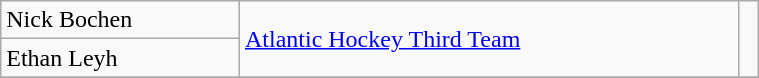<table class="wikitable" width=40%>
<tr>
<td>Nick Bochen</td>
<td rowspan=2><a href='#'>Atlantic Hockey Third Team</a></td>
<td rowspan=2></td>
</tr>
<tr>
<td>Ethan Leyh</td>
</tr>
<tr>
</tr>
</table>
